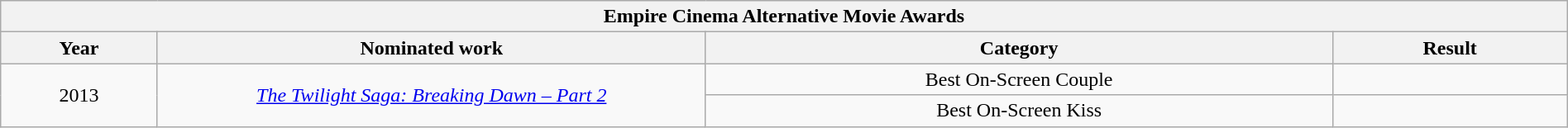<table width="100%" class="wikitable">
<tr>
<th colspan="4" align="center"><strong>Empire Cinema Alternative Movie Awards</strong></th>
</tr>
<tr>
<th width="10%">Year</th>
<th width="35%">Nominated work</th>
<th width="40%">Category</th>
<th width="15%">Result</th>
</tr>
<tr>
<td rowspan="2" style="text-align:center;">2013</td>
<td rowspan="2" style="text-align:center;"><em><a href='#'>The Twilight Saga: Breaking Dawn – Part 2</a></em></td>
<td style="text-align:center;">Best On-Screen Couple </td>
<td></td>
</tr>
<tr>
<td style="text-align:center;">Best On-Screen Kiss </td>
<td></td>
</tr>
</table>
